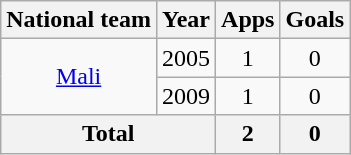<table class="wikitable" style="text-align: center;">
<tr>
<th>National team</th>
<th>Year</th>
<th>Apps</th>
<th>Goals</th>
</tr>
<tr>
<td rowspan="2"><a href='#'>Mali</a></td>
<td>2005</td>
<td>1</td>
<td>0</td>
</tr>
<tr>
<td>2009</td>
<td>1</td>
<td>0</td>
</tr>
<tr>
<th colspan="2">Total</th>
<th>2</th>
<th>0</th>
</tr>
</table>
